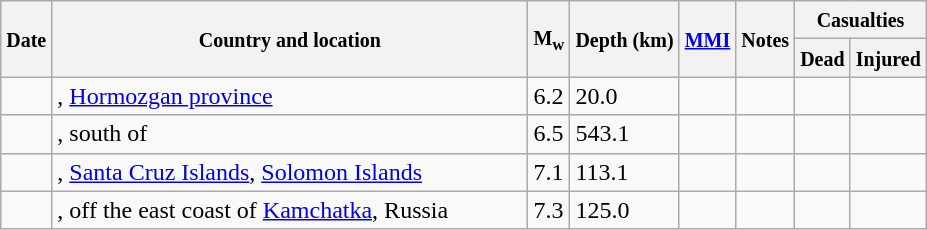<table class="wikitable sortable sort-under" style="border:1px black; margin-left:1em;">
<tr>
<th rowspan="2"><small>Date</small></th>
<th rowspan="2" style="width: 310px"><small>Country and location</small></th>
<th rowspan="2"><small>M<sub>w</sub></small></th>
<th rowspan="2"><small>Depth (km)</small></th>
<th rowspan="2"><small><a href='#'>MMI</a></small></th>
<th rowspan="2" class="unsortable"><small>Notes</small></th>
<th colspan="2"><small>Casualties</small></th>
</tr>
<tr>
<th><small>Dead</small></th>
<th><small>Injured</small></th>
</tr>
<tr>
<td></td>
<td>, <a href='#'>Hormozgan province</a></td>
<td>6.2</td>
<td>20.0</td>
<td></td>
<td></td>
<td></td>
<td></td>
</tr>
<tr>
<td></td>
<td>, south of</td>
<td>6.5</td>
<td>543.1</td>
<td></td>
<td></td>
<td></td>
<td></td>
</tr>
<tr>
<td></td>
<td>, <a href='#'>Santa Cruz Islands</a>, <a href='#'>Solomon Islands</a></td>
<td>7.1</td>
<td>113.1</td>
<td></td>
<td></td>
<td></td>
<td></td>
</tr>
<tr>
<td></td>
<td>, off the east coast of <a href='#'>Kamchatka</a>, Russia</td>
<td>7.3</td>
<td>125.0</td>
<td></td>
<td></td>
<td></td>
<td></td>
</tr>
</table>
